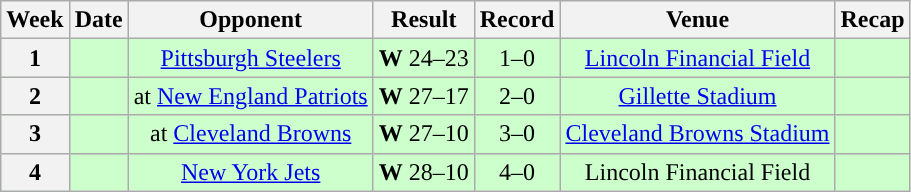<table class="wikitable" style="text-align:center">
<tr>
<th>Week</th>
<th>Date</th>
<th>Opponent</th>
<th>Result</th>
<th>Record</th>
<th>Venue</th>
<th>Recap</th>
</tr>
<tr style="background:#cfc">
<th>1</th>
<td></td>
<td><a href='#'>Pittsburgh Steelers</a></td>
<td><strong>W</strong> 24–23</td>
<td>1–0</td>
<td><a href='#'>Lincoln Financial Field</a></td>
<td></td>
</tr>
<tr style="background:#cfc">
<th>2</th>
<td></td>
<td>at <a href='#'>New England Patriots</a></td>
<td><strong>W</strong> 27–17</td>
<td>2–0</td>
<td><a href='#'>Gillette Stadium</a></td>
<td></td>
</tr>
<tr style="background:#cfc">
<th>3</th>
<td></td>
<td>at <a href='#'>Cleveland Browns</a></td>
<td><strong>W</strong> 27–10</td>
<td>3–0</td>
<td><a href='#'>Cleveland Browns Stadium</a></td>
<td></td>
</tr>
<tr style="background:#cfc">
<th>4</th>
<td></td>
<td><a href='#'>New York Jets</a></td>
<td><strong>W</strong> 28–10</td>
<td>4–0</td>
<td>Lincoln Financial Field</td>
<td></td>
</tr>
</table>
